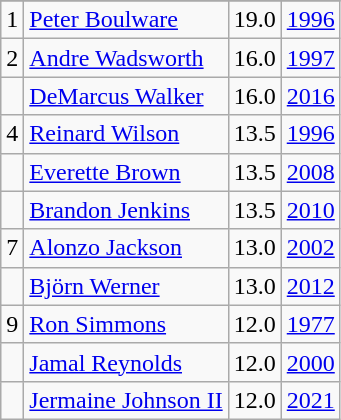<table class="wikitable">
<tr>
</tr>
<tr>
<td>1</td>
<td><a href='#'>Peter Boulware</a></td>
<td>19.0</td>
<td><a href='#'>1996</a></td>
</tr>
<tr>
<td>2</td>
<td><a href='#'>Andre Wadsworth</a></td>
<td>16.0</td>
<td><a href='#'>1997</a></td>
</tr>
<tr>
<td></td>
<td><a href='#'>DeMarcus Walker</a></td>
<td>16.0</td>
<td><a href='#'>2016</a></td>
</tr>
<tr>
<td>4</td>
<td><a href='#'>Reinard Wilson</a></td>
<td>13.5</td>
<td><a href='#'>1996</a></td>
</tr>
<tr>
<td></td>
<td><a href='#'>Everette Brown</a></td>
<td>13.5</td>
<td><a href='#'>2008</a></td>
</tr>
<tr>
<td></td>
<td><a href='#'>Brandon Jenkins</a></td>
<td>13.5</td>
<td><a href='#'>2010</a></td>
</tr>
<tr>
<td>7</td>
<td><a href='#'>Alonzo Jackson</a></td>
<td>13.0</td>
<td><a href='#'>2002</a></td>
</tr>
<tr>
<td></td>
<td><a href='#'>Björn Werner</a></td>
<td>13.0</td>
<td><a href='#'>2012</a></td>
</tr>
<tr>
<td>9</td>
<td><a href='#'>Ron Simmons</a></td>
<td>12.0</td>
<td><a href='#'>1977</a></td>
</tr>
<tr>
<td></td>
<td><a href='#'>Jamal Reynolds</a></td>
<td>12.0</td>
<td><a href='#'>2000</a></td>
</tr>
<tr>
<td></td>
<td><a href='#'>Jermaine Johnson II</a></td>
<td>12.0</td>
<td><a href='#'>2021</a></td>
</tr>
</table>
